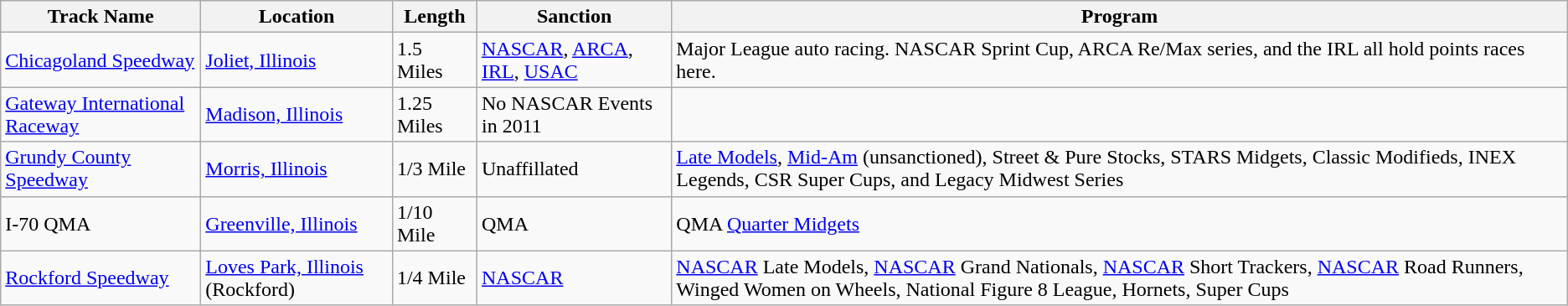<table class="wikitable">
<tr>
<th>Track Name</th>
<th>Location</th>
<th>Length</th>
<th>Sanction</th>
<th>Program</th>
</tr>
<tr>
<td><a href='#'>Chicagoland Speedway</a></td>
<td><a href='#'>Joliet, Illinois</a></td>
<td>1.5 Miles</td>
<td><a href='#'>NASCAR</a>, <a href='#'>ARCA</a>, <a href='#'>IRL</a>, <a href='#'>USAC</a></td>
<td>Major League auto racing.  NASCAR Sprint Cup, ARCA Re/Max series, and the IRL all hold points races here.</td>
</tr>
<tr>
<td><a href='#'>Gateway International Raceway</a></td>
<td><a href='#'>Madison, Illinois</a></td>
<td>1.25 Miles</td>
<td>No NASCAR Events in 2011</td>
</tr>
<tr>
<td><a href='#'>Grundy County Speedway</a></td>
<td><a href='#'>Morris, Illinois</a></td>
<td>1/3 Mile</td>
<td>Unaffillated</td>
<td><a href='#'>Late Models</a>, <a href='#'>Mid-Am</a> (unsanctioned), Street & Pure Stocks, STARS Midgets, Classic Modifieds, INEX Legends, CSR Super Cups, and Legacy Midwest Series</td>
</tr>
<tr>
<td>I-70 QMA</td>
<td><a href='#'>Greenville, Illinois</a></td>
<td>1/10 Mile</td>
<td>QMA</td>
<td>QMA <a href='#'>Quarter Midgets</a></td>
</tr>
<tr>
<td><a href='#'>Rockford Speedway</a></td>
<td><a href='#'>Loves Park, Illinois</a> (Rockford)</td>
<td>1/4 Mile</td>
<td><a href='#'>NASCAR</a></td>
<td><a href='#'>NASCAR</a> Late Models, <a href='#'>NASCAR</a> Grand Nationals, <a href='#'>NASCAR</a> Short Trackers, <a href='#'>NASCAR</a> Road Runners, Winged Women on Wheels, National Figure 8 League, Hornets, Super Cups</td>
</tr>
</table>
